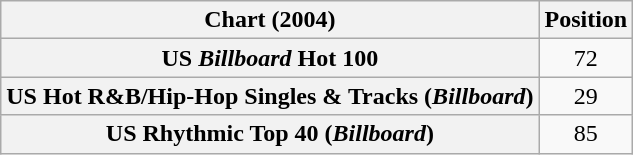<table class="wikitable sortable plainrowheaders" style="text-align:center">
<tr>
<th scope="col">Chart (2004)</th>
<th scope="col">Position</th>
</tr>
<tr>
<th scope="row">US <em>Billboard</em> Hot 100</th>
<td>72</td>
</tr>
<tr>
<th scope="row">US Hot R&B/Hip-Hop Singles & Tracks (<em>Billboard</em>)</th>
<td>29</td>
</tr>
<tr>
<th scope="row">US Rhythmic Top 40 (<em>Billboard</em>)</th>
<td>85</td>
</tr>
</table>
